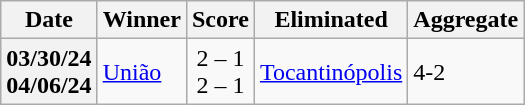<table class="sortable plainrowheaders wikitable">
<tr>
<th scope="col">Date</th>
<th scope="col">Winner</th>
<th scope="col">Score</th>
<th scope="col">Eliminated</th>
<th scope="col">Aggregate</th>
</tr>
<tr>
<th scope="row" style="text-align:center">03/30/24<br>04/06/24</th>
<td><a href='#'>União</a></td>
<td align="center">2 – 1<br>2 – 1</td>
<td><a href='#'>Tocantinópolis</a></td>
<td>4-2</td>
</tr>
</table>
